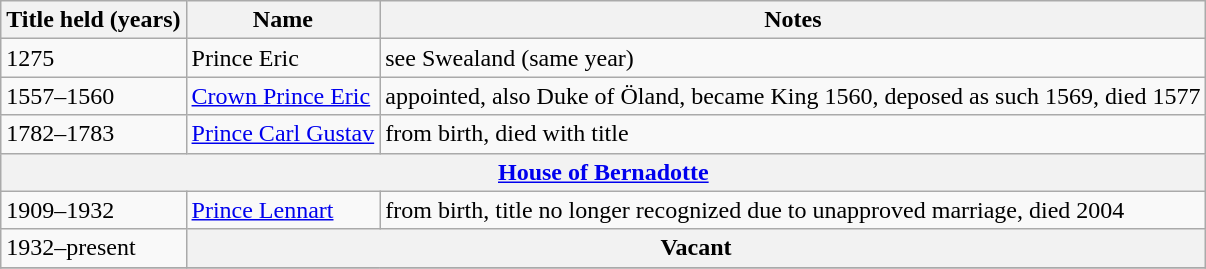<table class="wikitable">
<tr>
<th><strong>Title held (years)</strong></th>
<th><strong>Name</strong></th>
<th><strong>Notes</strong></th>
</tr>
<tr>
<td>1275</td>
<td>Prince Eric</td>
<td>see Swealand (same year)</td>
</tr>
<tr>
<td>1557–1560</td>
<td><a href='#'>Crown Prince Eric</a></td>
<td>appointed, also Duke of Öland, became King 1560, deposed as such 1569, died 1577</td>
</tr>
<tr>
<td>1782–1783</td>
<td><a href='#'>Prince Carl Gustav</a></td>
<td>from birth, died with title</td>
</tr>
<tr>
<th colspan=3><a href='#'>House of Bernadotte</a></th>
</tr>
<tr>
<td>1909–1932</td>
<td><a href='#'>Prince Lennart</a></td>
<td>from birth, title no longer recognized due to unapproved marriage, died 2004</td>
</tr>
<tr>
<td>1932–present</td>
<th colspan=2>Vacant</th>
</tr>
<tr>
</tr>
</table>
